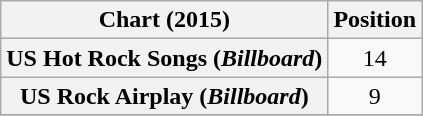<table class="wikitable plainrowheaders sortable">
<tr>
<th>Chart (2015)</th>
<th>Position</th>
</tr>
<tr>
<th scope="row">US Hot Rock Songs (<em>Billboard</em>)</th>
<td style="text-align:center;">14</td>
</tr>
<tr>
<th scope="row">US Rock Airplay (<em>Billboard</em>)</th>
<td style="text-align:center;">9</td>
</tr>
<tr>
</tr>
</table>
